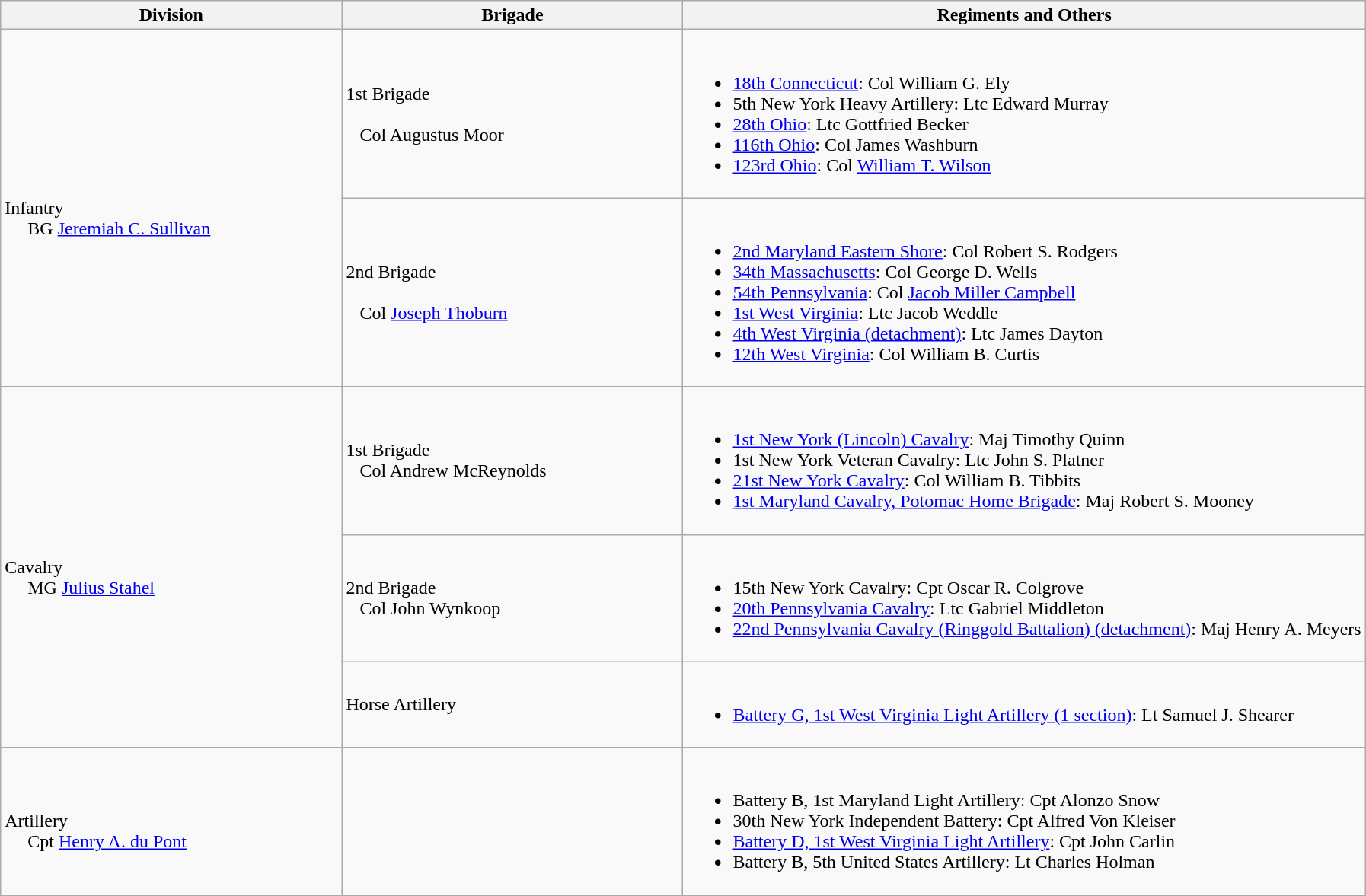<table class="wikitable">
<tr>
<th width=25%>Division</th>
<th width=25%>Brigade</th>
<th>Regiments and Others</th>
</tr>
<tr>
<td rowspan=2><br>Infantry
<br>    
BG <a href='#'>Jeremiah C. Sullivan</a><br></td>
<td>1st Brigade<br><br>  
Col Augustus Moor</td>
<td><br><ul><li><a href='#'>18th Connecticut</a>: Col William G. Ely</li><li>5th New York Heavy Artillery: Ltc Edward Murray</li><li><a href='#'>28th Ohio</a>: Ltc Gottfried Becker</li><li><a href='#'>116th Ohio</a>: Col James Washburn</li><li><a href='#'>123rd Ohio</a>: Col <a href='#'>William T. Wilson</a></li></ul></td>
</tr>
<tr>
<td>2nd Brigade<br><br>  
Col <a href='#'>Joseph Thoburn</a></td>
<td><br><ul><li><a href='#'>2nd Maryland Eastern Shore</a>: Col Robert S. Rodgers</li><li><a href='#'>34th Massachusetts</a>: Col George D. Wells</li><li><a href='#'>54th Pennsylvania</a>: Col <a href='#'>Jacob Miller Campbell</a></li><li><a href='#'>1st West Virginia</a>: Ltc Jacob Weddle</li><li><a href='#'>4th West Virginia (detachment)</a>: Ltc James Dayton</li><li><a href='#'>12th West Virginia</a>: Col William B. Curtis</li></ul></td>
</tr>
<tr>
<td rowspan=3><br>Cavalry
<br>    
MG <a href='#'>Julius Stahel</a><br></td>
<td>1st Brigade<br>  
Col Andrew McReynolds</td>
<td><br><ul><li><a href='#'>1st New York (Lincoln) Cavalry</a>: Maj Timothy Quinn</li><li>1st New York Veteran Cavalry: Ltc John S. Platner</li><li><a href='#'>21st New York Cavalry</a>: Col William B. Tibbits</li><li><a href='#'>1st Maryland Cavalry, Potomac Home Brigade</a>: Maj Robert S. Mooney</li></ul></td>
</tr>
<tr>
<td>2nd Brigade<br>  
Col John Wynkoop</td>
<td><br><ul><li>15th New York Cavalry: Cpt Oscar R. Colgrove</li><li><a href='#'>20th Pennsylvania Cavalry</a>: Ltc Gabriel Middleton</li><li><a href='#'>22nd Pennsylvania Cavalry (Ringgold Battalion) (detachment)</a>: Maj Henry A. Meyers</li></ul></td>
</tr>
<tr>
<td>Horse Artillery</td>
<td><br><ul><li><a href='#'>Battery G, 1st West Virginia Light Artillery (1 section)</a>: Lt Samuel J. Shearer</li></ul></td>
</tr>
<tr>
<td rowspan=1><br>Artillery
<br>    
Cpt <a href='#'>Henry A. du Pont</a><br></td>
<td></td>
<td><br><ul><li>Battery B, 1st Maryland Light Artillery: Cpt Alonzo Snow</li><li>30th New York Independent Battery: Cpt Alfred Von Kleiser</li><li><a href='#'>Battery D, 1st West Virginia Light Artillery</a>: Cpt John Carlin</li><li>Battery B, 5th United States Artillery: Lt Charles Holman</li></ul></td>
</tr>
<tr>
</tr>
</table>
